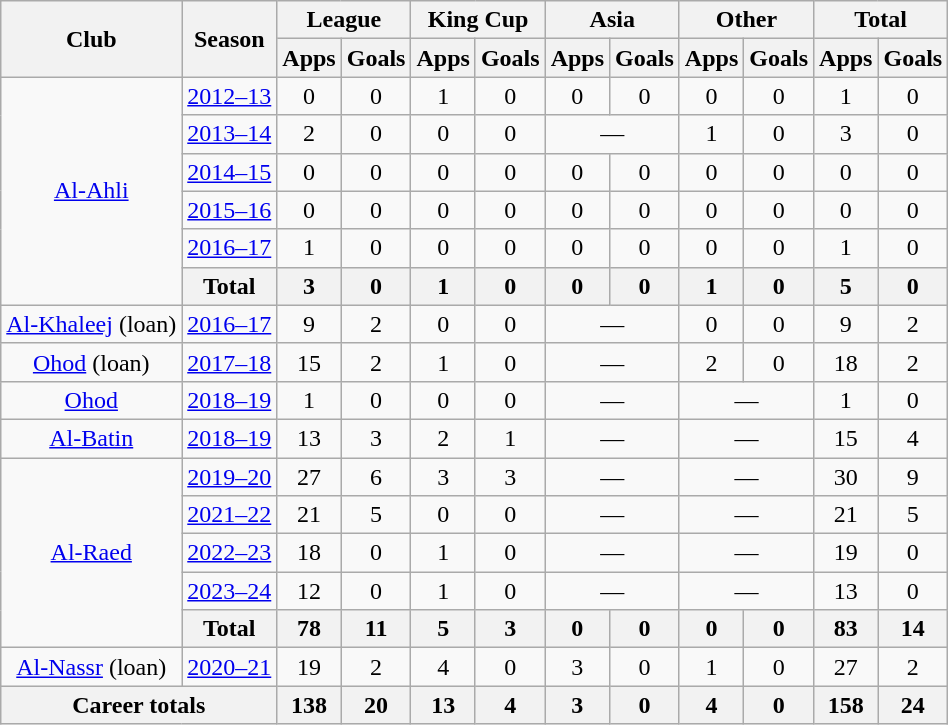<table class="wikitable" style="text-align: center">
<tr>
<th rowspan=2>Club</th>
<th rowspan=2>Season</th>
<th colspan=2>League</th>
<th colspan=2>King Cup</th>
<th colspan=2>Asia</th>
<th colspan=2>Other</th>
<th colspan=2>Total</th>
</tr>
<tr>
<th>Apps</th>
<th>Goals</th>
<th>Apps</th>
<th>Goals</th>
<th>Apps</th>
<th>Goals</th>
<th>Apps</th>
<th>Goals</th>
<th>Apps</th>
<th>Goals</th>
</tr>
<tr>
<td rowspan=6><a href='#'>Al-Ahli</a></td>
<td><a href='#'>2012–13</a></td>
<td>0</td>
<td>0</td>
<td>1</td>
<td>0</td>
<td>0</td>
<td>0</td>
<td>0</td>
<td>0</td>
<td>1</td>
<td>0</td>
</tr>
<tr>
<td><a href='#'>2013–14</a></td>
<td>2</td>
<td>0</td>
<td>0</td>
<td>0</td>
<td colspan=2>—</td>
<td>1</td>
<td>0</td>
<td>3</td>
<td>0</td>
</tr>
<tr>
<td><a href='#'>2014–15</a></td>
<td>0</td>
<td>0</td>
<td>0</td>
<td>0</td>
<td>0</td>
<td>0</td>
<td>0</td>
<td>0</td>
<td>0</td>
<td>0</td>
</tr>
<tr>
<td><a href='#'>2015–16</a></td>
<td>0</td>
<td>0</td>
<td>0</td>
<td>0</td>
<td>0</td>
<td>0</td>
<td>0</td>
<td>0</td>
<td>0</td>
<td>0</td>
</tr>
<tr>
<td><a href='#'>2016–17</a></td>
<td>1</td>
<td>0</td>
<td>0</td>
<td>0</td>
<td>0</td>
<td>0</td>
<td>0</td>
<td>0</td>
<td>1</td>
<td>0</td>
</tr>
<tr>
<th>Total</th>
<th>3</th>
<th>0</th>
<th>1</th>
<th>0</th>
<th>0</th>
<th>0</th>
<th>1</th>
<th>0</th>
<th>5</th>
<th>0</th>
</tr>
<tr>
<td><a href='#'>Al-Khaleej</a> (loan)</td>
<td><a href='#'>2016–17</a></td>
<td>9</td>
<td>2</td>
<td>0</td>
<td>0</td>
<td colspan=2>—</td>
<td>0</td>
<td>0</td>
<td>9</td>
<td>2</td>
</tr>
<tr>
<td><a href='#'>Ohod</a> (loan)</td>
<td><a href='#'>2017–18</a></td>
<td>15</td>
<td>2</td>
<td>1</td>
<td>0</td>
<td colspan=2>—</td>
<td>2</td>
<td>0</td>
<td>18</td>
<td>2</td>
</tr>
<tr>
<td><a href='#'>Ohod</a></td>
<td><a href='#'>2018–19</a></td>
<td>1</td>
<td>0</td>
<td>0</td>
<td>0</td>
<td colspan=2>—</td>
<td colspan=2>—</td>
<td>1</td>
<td>0</td>
</tr>
<tr>
<td><a href='#'>Al-Batin</a></td>
<td><a href='#'>2018–19</a></td>
<td>13</td>
<td>3</td>
<td>2</td>
<td>1</td>
<td colspan=2>—</td>
<td colspan=2>—</td>
<td>15</td>
<td>4</td>
</tr>
<tr>
<td rowspan=5><a href='#'>Al-Raed</a></td>
<td><a href='#'>2019–20</a></td>
<td>27</td>
<td>6</td>
<td>3</td>
<td>3</td>
<td colspan=2>—</td>
<td colspan=2>—</td>
<td>30</td>
<td>9</td>
</tr>
<tr>
<td><a href='#'>2021–22</a></td>
<td>21</td>
<td>5</td>
<td>0</td>
<td>0</td>
<td colspan=2>—</td>
<td colspan=2>—</td>
<td>21</td>
<td>5</td>
</tr>
<tr>
<td><a href='#'>2022–23</a></td>
<td>18</td>
<td>0</td>
<td>1</td>
<td>0</td>
<td colspan=2>—</td>
<td colspan=2>—</td>
<td>19</td>
<td>0</td>
</tr>
<tr>
<td><a href='#'>2023–24</a></td>
<td>12</td>
<td>0</td>
<td>1</td>
<td>0</td>
<td colspan=2>—</td>
<td colspan=2>—</td>
<td>13</td>
<td>0</td>
</tr>
<tr>
<th>Total</th>
<th>78</th>
<th>11</th>
<th>5</th>
<th>3</th>
<th>0</th>
<th>0</th>
<th>0</th>
<th>0</th>
<th>83</th>
<th>14</th>
</tr>
<tr>
<td><a href='#'>Al-Nassr</a> (loan)</td>
<td><a href='#'>2020–21</a></td>
<td>19</td>
<td>2</td>
<td>4</td>
<td>0</td>
<td>3</td>
<td>0</td>
<td>1</td>
<td>0</td>
<td>27</td>
<td>2</td>
</tr>
<tr>
<th colspan=2>Career totals</th>
<th>138</th>
<th>20</th>
<th>13</th>
<th>4</th>
<th>3</th>
<th>0</th>
<th>4</th>
<th>0</th>
<th>158</th>
<th>24</th>
</tr>
</table>
